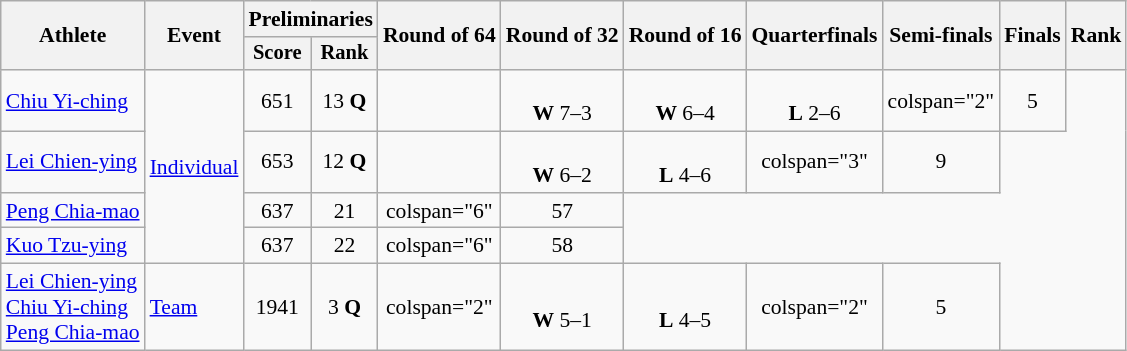<table class="wikitable" style="font-size:90%; text-align:center">
<tr>
<th rowspan="2">Athlete</th>
<th rowspan="2">Event</th>
<th colspan="2">Preliminaries</th>
<th rowspan="2">Round of 64</th>
<th rowspan="2">Round of 32</th>
<th rowspan="2">Round of 16</th>
<th rowspan="2">Quarterfinals</th>
<th rowspan="2">Semi-finals</th>
<th rowspan="2">Finals</th>
<th rowspan="2">Rank</th>
</tr>
<tr style="font-size:95%">
<th>Score</th>
<th>Rank</th>
</tr>
<tr>
<td align="left"><a href='#'>Chiu Yi-ching</a></td>
<td align="left" rowspan="4"><a href='#'>Individual</a></td>
<td>651</td>
<td>13 <strong>Q</strong></td>
<td></td>
<td><br><strong>W</strong> 7–3</td>
<td><br><strong>W</strong> 6–4</td>
<td><br><strong>L</strong> 2–6</td>
<td>colspan="2" </td>
<td>5</td>
</tr>
<tr>
<td align="left"><a href='#'>Lei Chien-ying</a></td>
<td>653</td>
<td>12 <strong>Q</strong></td>
<td></td>
<td><br><strong>W</strong> 6–2</td>
<td><br><strong>L</strong> 4–6</td>
<td>colspan="3" </td>
<td>9</td>
</tr>
<tr>
<td align="left"><a href='#'>Peng Chia-mao</a></td>
<td>637</td>
<td>21</td>
<td>colspan="6" </td>
<td>57</td>
</tr>
<tr>
<td align="left"><a href='#'>Kuo Tzu-ying</a></td>
<td>637</td>
<td>22</td>
<td>colspan="6" </td>
<td>58</td>
</tr>
<tr>
<td align="left"><a href='#'>Lei Chien-ying</a><br><a href='#'>Chiu Yi-ching</a><br><a href='#'>Peng Chia-mao</a></td>
<td align="left"><a href='#'>Team</a></td>
<td>1941</td>
<td>3 <strong>Q</strong></td>
<td>colspan="2" </td>
<td><br><strong>W</strong> 5–1</td>
<td><br><strong>L</strong> 4–5</td>
<td>colspan="2" </td>
<td>5</td>
</tr>
</table>
